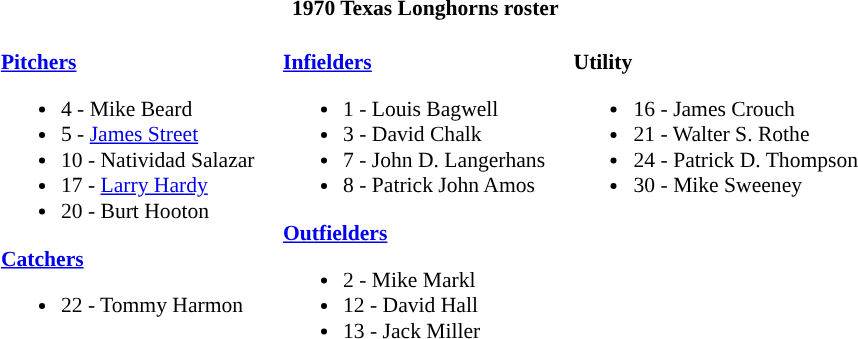<table class="toccolours" style="border-collapse:collapse; font-size:90%;">
<tr>
<th colspan=9>1970 Texas Longhorns roster</th>
</tr>
<tr>
<td width="03"> </td>
<td valign="top"><br><strong><a href='#'>Pitchers</a></strong><ul><li>4 - Mike Beard</li><li>5 - <a href='#'>James Street</a></li><li>10 - Natividad Salazar</li><li>17 - <a href='#'>Larry Hardy</a></li><li>20 - Burt Hooton</li></ul><strong><a href='#'>Catchers</a></strong><ul><li>22 - Tommy Harmon</li></ul></td>
<td width="15"> </td>
<td valign="top"><br><strong><a href='#'>Infielders</a></strong><ul><li>1 - Louis Bagwell</li><li>3 - David Chalk</li><li>7 - John D. Langerhans</li><li>8 - Patrick John Amos</li></ul><strong><a href='#'>Outfielders</a></strong><ul><li>2 - Mike Markl</li><li>12 - David Hall</li><li>13 - Jack Miller</li></ul></td>
<td width="15"> </td>
<td valign="top"><br><strong>Utility</strong><ul><li>16 - James Crouch</li><li>21 - Walter S. Rothe</li><li>24 - Patrick D. Thompson</li><li>30 - Mike Sweeney</li></ul></td>
</tr>
</table>
